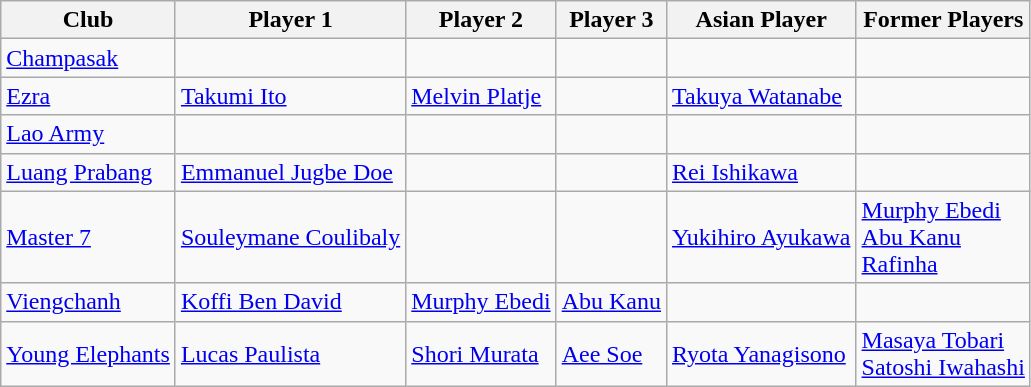<table class="wikitable sortable" style="font-size:100%;">
<tr>
<th>Club</th>
<th>Player 1</th>
<th>Player 2</th>
<th>Player 3</th>
<th>Asian Player</th>
<th>Former Players</th>
</tr>
<tr>
<td><a href='#'>Champasak</a></td>
<td></td>
<td></td>
<td></td>
<td></td>
<td></td>
</tr>
<tr>
<td><a href='#'>Ezra</a></td>
<td> <a href='#'>Takumi Ito</a></td>
<td> <a href='#'>Melvin Platje</a></td>
<td></td>
<td> <a href='#'>Takuya Watanabe</a></td>
<td></td>
</tr>
<tr>
<td><a href='#'>Lao Army</a></td>
<td></td>
<td></td>
<td></td>
<td></td>
<td></td>
</tr>
<tr>
<td><a href='#'>Luang Prabang</a></td>
<td> <a href='#'>Emmanuel Jugbe Doe</a></td>
<td></td>
<td></td>
<td> <a href='#'>Rei Ishikawa</a></td>
<td></td>
</tr>
<tr>
<td><a href='#'>Master 7</a></td>
<td> <a href='#'>Souleymane Coulibaly</a></td>
<td></td>
<td></td>
<td> <a href='#'>Yukihiro Ayukawa</a></td>
<td> <a href='#'>Murphy Ebedi</a><br> <a href='#'>Abu Kanu</a><br> <a href='#'>Rafinha</a></td>
</tr>
<tr>
<td><a href='#'>Viengchanh</a></td>
<td> <a href='#'>Koffi Ben David</a></td>
<td> <a href='#'>Murphy Ebedi</a></td>
<td> <a href='#'>Abu Kanu</a></td>
<td></td>
<td></td>
</tr>
<tr>
<td><a href='#'>Young Elephants</a></td>
<td> <a href='#'>Lucas Paulista</a></td>
<td> <a href='#'>Shori Murata</a></td>
<td> <a href='#'>Aee Soe</a></td>
<td> <a href='#'>Ryota Yanagisono</a></td>
<td> <a href='#'>Masaya Tobari</a><br> <a href='#'>Satoshi Iwahashi</a></td>
</tr>
</table>
